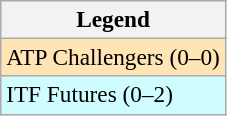<table class=wikitable style=font-size:97%>
<tr>
<th>Legend</th>
</tr>
<tr style="background:moccasin;">
<td>ATP Challengers (0–0)</td>
</tr>
<tr style="background:#cffcff;">
<td>ITF Futures (0–2)</td>
</tr>
</table>
